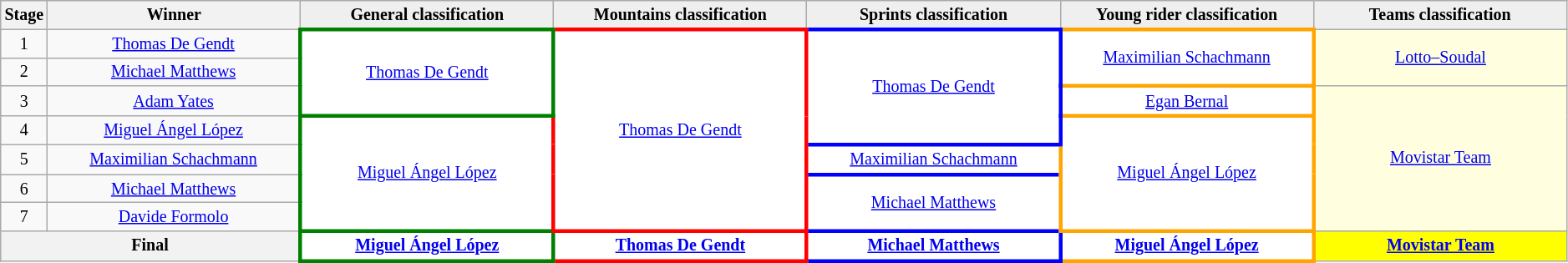<table class="wikitable" style="text-align: center; font-size:smaller;">
<tr>
<th style="width:1%;">Stage</th>
<th style="width:16.5%;">Winner</th>
<th style="background:#efefef; width:16.5%;">General classification<br></th>
<th style="background:#efefef; width:16.5%;">Mountains classification<br></th>
<th style="background:#efefef; width:16.5%;">Sprints classification<br></th>
<th style="background:#efefef; width:16.5%;">Young rider classification<br></th>
<th style="background:#efefef; width:16.5%;">Teams classification</th>
</tr>
<tr>
<td>1</td>
<td><a href='#'>Thomas De Gendt</a></td>
<td style="background:white; border:3px solid green" rowspan=3><a href='#'>Thomas De Gendt</a></td>
<td style="background:white; border:3px solid red" rowspan=7><a href='#'>Thomas De Gendt</a></td>
<td style="background:white; border:3px solid blue" rowspan=4><a href='#'>Thomas De Gendt</a></td>
<td style="background:white; border:3px solid orange" rowspan=2><a href='#'>Maximilian Schachmann</a></td>
<td style="background:lightyellow" rowspan=2><a href='#'>Lotto–Soudal</a></td>
</tr>
<tr>
<td>2</td>
<td><a href='#'>Michael Matthews</a></td>
</tr>
<tr>
<td>3</td>
<td><a href='#'>Adam Yates</a></td>
<td style="background:white; border:3px solid orange"><a href='#'>Egan Bernal</a></td>
<td style="background:lightyellow" rowspan=5><a href='#'>Movistar Team</a></td>
</tr>
<tr>
<td>4</td>
<td><a href='#'>Miguel Ángel López</a></td>
<td style="background:white; border:3px solid green" rowspan=4><a href='#'>Miguel Ángel López</a></td>
<td style="background:white; border:3px solid orange" rowspan=4><a href='#'>Miguel Ángel López</a></td>
</tr>
<tr>
<td>5</td>
<td><a href='#'>Maximilian Schachmann</a></td>
<td style="background:white; border:3px solid blue"><a href='#'>Maximilian Schachmann</a></td>
</tr>
<tr>
<td>6</td>
<td><a href='#'>Michael Matthews</a></td>
<td style="background:white; border:3px solid blue" rowspan=2><a href='#'>Michael Matthews</a></td>
</tr>
<tr>
<td>7</td>
<td><a href='#'>Davide Formolo</a></td>
</tr>
<tr>
<th colspan=2>Final</th>
<th style="background:white; border:3px solid green;"><a href='#'>Miguel Ángel López</a></th>
<th style="background:white; border:3px solid red;"><a href='#'>Thomas De Gendt</a></th>
<th style="background:white; border:3px solid blue;"><a href='#'>Michael Matthews</a></th>
<th style="background:white; border:3px solid orange;"><a href='#'>Miguel Ángel López</a></th>
<th style="background:yellow;"><a href='#'>Movistar Team</a></th>
</tr>
</table>
